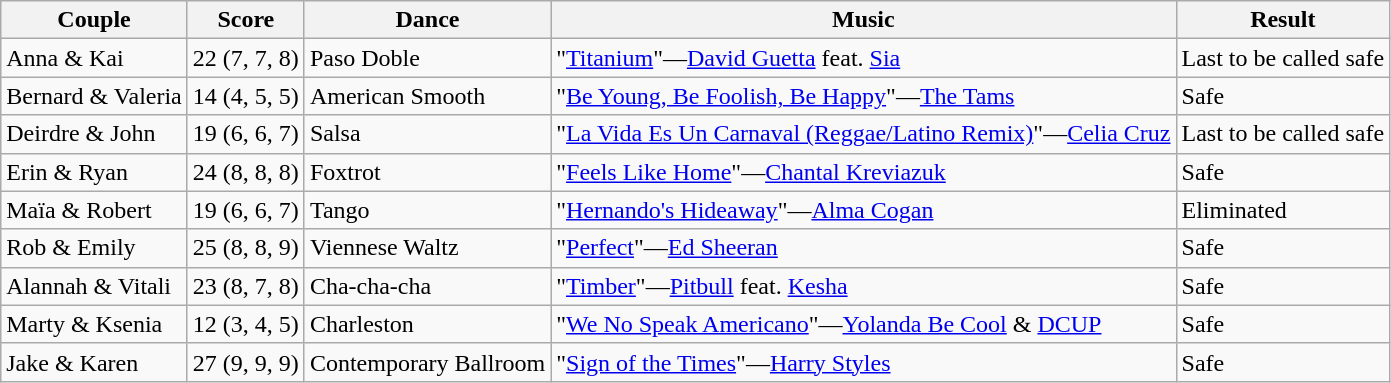<table class="wikitable">
<tr>
<th>Couple</th>
<th>Score</th>
<th>Dance</th>
<th>Music</th>
<th>Result</th>
</tr>
<tr>
<td>Anna & Kai</td>
<td>22 (7, 7, 8)</td>
<td>Paso Doble</td>
<td>"<a href='#'>Titanium</a>"—<a href='#'>David Guetta</a> feat. <a href='#'>Sia</a></td>
<td>Last to be called safe</td>
</tr>
<tr>
<td>Bernard & Valeria</td>
<td>14 (4, 5, 5)</td>
<td>American Smooth</td>
<td>"<a href='#'>Be Young, Be Foolish, Be Happy</a>"—<a href='#'>The Tams</a></td>
<td>Safe</td>
</tr>
<tr>
<td>Deirdre & John</td>
<td>19 (6, 6, 7)</td>
<td>Salsa</td>
<td>"<a href='#'>La Vida Es Un Carnaval (Reggae/Latino Remix)</a>"—<a href='#'>Celia Cruz</a></td>
<td>Last to be called safe</td>
</tr>
<tr>
<td>Erin & Ryan</td>
<td>24 (8, 8, 8)</td>
<td>Foxtrot</td>
<td>"<a href='#'>Feels Like Home</a>"—<a href='#'>Chantal Kreviazuk</a></td>
<td>Safe</td>
</tr>
<tr>
<td>Maïa & Robert</td>
<td>19 (6, 6, 7)</td>
<td>Tango</td>
<td>"<a href='#'>Hernando's Hideaway</a>"—<a href='#'>Alma Cogan</a></td>
<td>Eliminated</td>
</tr>
<tr>
<td>Rob & Emily</td>
<td>25 (8, 8, 9)</td>
<td>Viennese Waltz</td>
<td>"<a href='#'>Perfect</a>"—<a href='#'>Ed Sheeran</a></td>
<td>Safe</td>
</tr>
<tr>
<td>Alannah & Vitali</td>
<td>23 (8, 7, 8)</td>
<td>Cha-cha-cha</td>
<td>"<a href='#'>Timber</a>"—<a href='#'>Pitbull</a> feat. <a href='#'>Kesha</a></td>
<td>Safe</td>
</tr>
<tr>
<td>Marty & Ksenia</td>
<td>12 (3, 4, 5)</td>
<td>Charleston</td>
<td>"<a href='#'>We No Speak Americano</a>"—<a href='#'>Yolanda Be Cool</a> & <a href='#'>DCUP</a></td>
<td>Safe</td>
</tr>
<tr>
<td>Jake & Karen</td>
<td>27 (9, 9, 9)</td>
<td>Contemporary Ballroom</td>
<td>"<a href='#'>Sign of the Times</a>"—<a href='#'>Harry Styles</a></td>
<td>Safe</td>
</tr>
</table>
